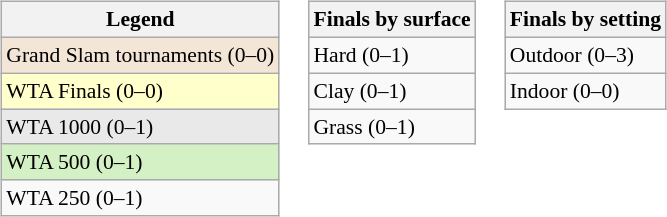<table>
<tr valign=top>
<td><br><table class=wikitable style=font-size:90%>
<tr>
<th>Legend</th>
</tr>
<tr style=background:#f3e6d7>
<td>Grand Slam tournaments (0–0)</td>
</tr>
<tr style=background:#ffffcc>
<td>WTA Finals (0–0)</td>
</tr>
<tr style=background:#e9e9e9>
<td>WTA 1000 (0–1)</td>
</tr>
<tr style=background:#d4f1c5>
<td>WTA 500 (0–1)</td>
</tr>
<tr>
<td>WTA 250 (0–1)</td>
</tr>
</table>
</td>
<td><br><table class=wikitable style=font-size:90%>
<tr>
<th>Finals by surface</th>
</tr>
<tr>
<td>Hard (0–1)</td>
</tr>
<tr>
<td>Clay (0–1)</td>
</tr>
<tr>
<td>Grass (0–1)</td>
</tr>
</table>
</td>
<td><br><table class=wikitable style=font-size:90%>
<tr>
<th>Finals by setting</th>
</tr>
<tr>
<td>Outdoor (0–3)</td>
</tr>
<tr>
<td>Indoor (0–0)</td>
</tr>
</table>
</td>
</tr>
</table>
